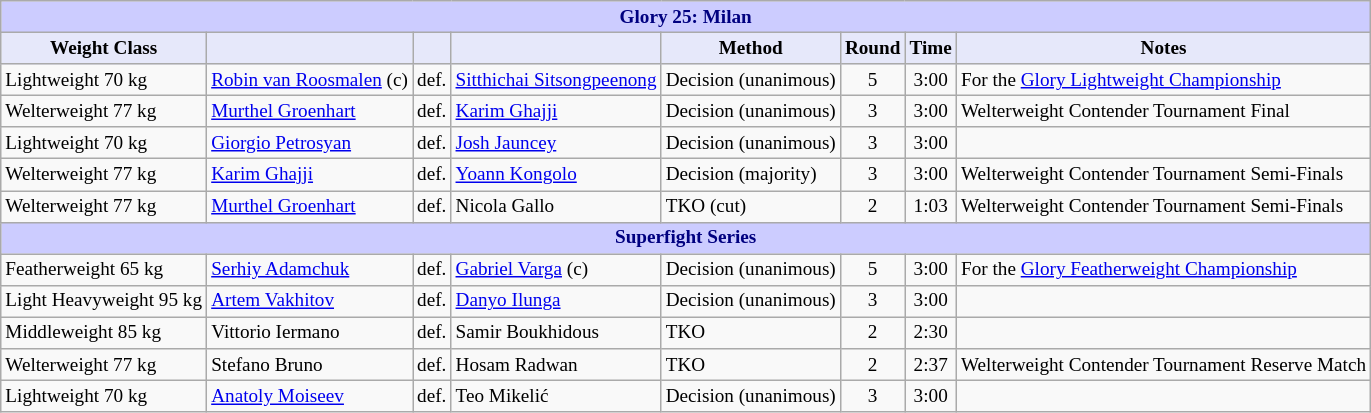<table class="wikitable" style="font-size: 80%;">
<tr>
<th colspan="8" style="background-color: #ccf; color: #000080; text-align: center;"><strong>Glory 25: Milan</strong></th>
</tr>
<tr>
<th colspan="1" style="background-color: #E6E8FA; color: #000000; text-align: center;">Weight Class</th>
<th colspan="1" style="background-color: #E6E8FA; color: #000000; text-align: center;"></th>
<th colspan="1" style="background-color: #E6E8FA; color: #000000; text-align: center;"></th>
<th colspan="1" style="background-color: #E6E8FA; color: #000000; text-align: center;"></th>
<th colspan="1" style="background-color: #E6E8FA; color: #000000; text-align: center;">Method</th>
<th colspan="1" style="background-color: #E6E8FA; color: #000000; text-align: center;">Round</th>
<th colspan="1" style="background-color: #E6E8FA; color: #000000; text-align: center;">Time</th>
<th colspan="1" style="background-color: #E6E8FA; color: #000000; text-align: center;">Notes</th>
</tr>
<tr>
<td>Lightweight 70 kg</td>
<td> <a href='#'>Robin van Roosmalen</a> (c)</td>
<td align=center>def.</td>
<td> <a href='#'>Sitthichai Sitsongpeenong</a></td>
<td>Decision (unanimous)</td>
<td align=center>5</td>
<td align=center>3:00</td>
<td>For the <a href='#'>Glory Lightweight Championship</a></td>
</tr>
<tr>
<td>Welterweight 77 kg</td>
<td> <a href='#'>Murthel Groenhart</a></td>
<td align=center>def.</td>
<td> <a href='#'>Karim Ghajji</a></td>
<td>Decision (unanimous)</td>
<td align=center>3</td>
<td align=center>3:00</td>
<td>Welterweight Contender Tournament Final</td>
</tr>
<tr>
<td>Lightweight 70 kg</td>
<td> <a href='#'>Giorgio Petrosyan</a></td>
<td align=center>def.</td>
<td> <a href='#'>Josh Jauncey</a></td>
<td>Decision (unanimous)</td>
<td align=center>3</td>
<td align=center>3:00</td>
<td></td>
</tr>
<tr>
<td>Welterweight 77 kg</td>
<td> <a href='#'>Karim Ghajji</a></td>
<td align=center>def.</td>
<td> <a href='#'>Yoann Kongolo</a></td>
<td>Decision (majority)</td>
<td align=center>3</td>
<td align=center>3:00</td>
<td>Welterweight Contender Tournament Semi-Finals</td>
</tr>
<tr>
<td>Welterweight 77 kg</td>
<td> <a href='#'>Murthel Groenhart</a></td>
<td align=center>def.</td>
<td> Nicola Gallo</td>
<td>TKO (cut)</td>
<td align=center>2</td>
<td align=center>1:03</td>
<td>Welterweight Contender Tournament Semi-Finals</td>
</tr>
<tr>
<th colspan="8" style="background-color: #ccf; color: #000080; text-align: center;"><strong>Superfight Series</strong></th>
</tr>
<tr>
<td>Featherweight 65 kg</td>
<td> <a href='#'>Serhiy Adamchuk</a></td>
<td align=center>def.</td>
<td> <a href='#'>Gabriel Varga</a> (c)</td>
<td>Decision (unanimous)</td>
<td align=center>5</td>
<td align=center>3:00</td>
<td>For the <a href='#'>Glory Featherweight Championship</a></td>
</tr>
<tr>
<td>Light Heavyweight 95 kg</td>
<td> <a href='#'>Artem Vakhitov</a></td>
<td align=center>def.</td>
<td> <a href='#'>Danyo Ilunga</a></td>
<td>Decision (unanimous)</td>
<td align=center>3</td>
<td align=center>3:00</td>
<td></td>
</tr>
<tr>
<td>Middleweight 85 kg</td>
<td> Vittorio Iermano</td>
<td align=center>def.</td>
<td> Samir Boukhidous</td>
<td>TKO</td>
<td align=center>2</td>
<td align=center>2:30</td>
<td></td>
</tr>
<tr>
<td>Welterweight 77 kg</td>
<td> Stefano Bruno</td>
<td align=center>def.</td>
<td> Hosam Radwan</td>
<td>TKO</td>
<td align=center>2</td>
<td align=center>2:37</td>
<td>Welterweight Contender Tournament Reserve Match</td>
</tr>
<tr>
<td>Lightweight 70 kg</td>
<td> <a href='#'>Anatoly Moiseev</a></td>
<td align=center>def.</td>
<td> Teo Mikelić</td>
<td>Decision (unanimous)</td>
<td align=center>3</td>
<td align=center>3:00</td>
<td></td>
</tr>
</table>
